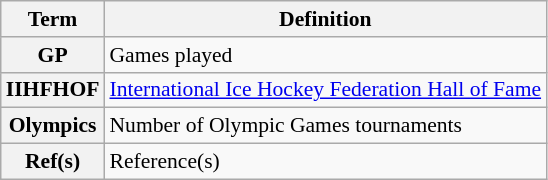<table class="wikitable" style="font-size:90%;">
<tr>
<th scope="col">Term</th>
<th scope="col">Definition</th>
</tr>
<tr>
<th scope="row">GP</th>
<td>Games played</td>
</tr>
<tr>
<th scope="row">IIHFHOF</th>
<td><a href='#'>International Ice Hockey Federation Hall of Fame</a></td>
</tr>
<tr>
<th scope="row">Olympics</th>
<td>Number of Olympic Games tournaments</td>
</tr>
<tr>
<th scope="row">Ref(s)</th>
<td>Reference(s)</td>
</tr>
</table>
